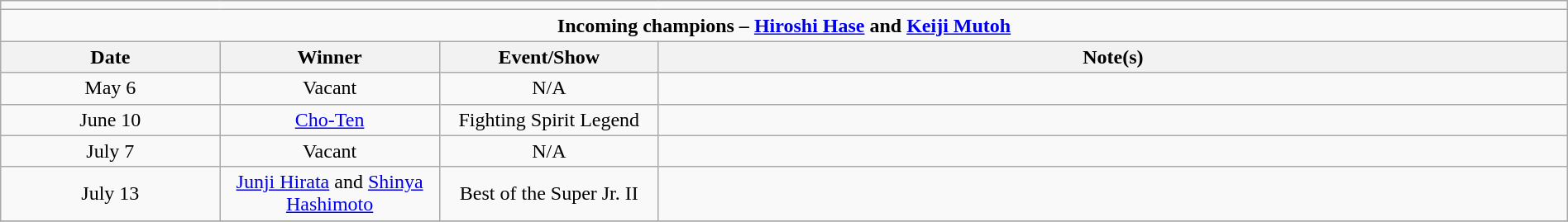<table class="wikitable" style="text-align:center; width:100%;">
<tr>
<td colspan="5"></td>
</tr>
<tr>
<td colspan="5"><strong>Incoming champions – <a href='#'>Hiroshi Hase</a> and <a href='#'>Keiji Mutoh</a></strong></td>
</tr>
<tr>
<th width=14%>Date</th>
<th width=14%>Winner</th>
<th width=14%>Event/Show</th>
<th width=58%>Note(s)</th>
</tr>
<tr>
<td>May 6</td>
<td>Vacant</td>
<td>N/A</td>
<td align="left"></td>
</tr>
<tr>
<td>June 10</td>
<td><a href='#'>Cho-Ten</a><br></td>
<td>Fighting Spirit Legend</td>
<td align="left"></td>
</tr>
<tr>
<td>July 7</td>
<td>Vacant</td>
<td>N/A</td>
<td align="left"></td>
</tr>
<tr>
<td>July 13</td>
<td><a href='#'>Junji Hirata</a> and <a href='#'>Shinya Hashimoto</a></td>
<td>Best of the Super Jr. II</td>
<td align="left"></td>
</tr>
<tr>
</tr>
</table>
